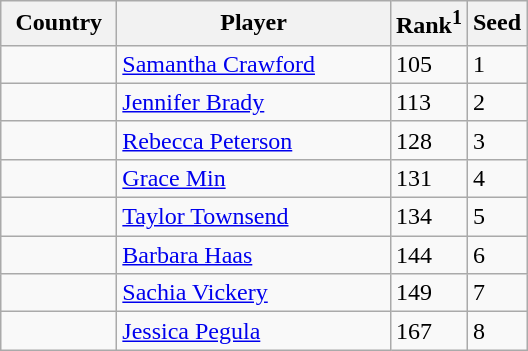<table class="sortable wikitable">
<tr>
<th width="70">Country</th>
<th width="175">Player</th>
<th>Rank<sup>1</sup></th>
<th>Seed</th>
</tr>
<tr>
<td></td>
<td><a href='#'>Samantha Crawford</a></td>
<td>105</td>
<td>1</td>
</tr>
<tr>
<td></td>
<td><a href='#'>Jennifer Brady</a></td>
<td>113</td>
<td>2</td>
</tr>
<tr>
<td></td>
<td><a href='#'>Rebecca Peterson</a></td>
<td>128</td>
<td>3</td>
</tr>
<tr>
<td></td>
<td><a href='#'>Grace Min</a></td>
<td>131</td>
<td>4</td>
</tr>
<tr>
<td></td>
<td><a href='#'>Taylor Townsend</a></td>
<td>134</td>
<td>5</td>
</tr>
<tr>
<td></td>
<td><a href='#'>Barbara Haas</a></td>
<td>144</td>
<td>6</td>
</tr>
<tr>
<td></td>
<td><a href='#'>Sachia Vickery</a></td>
<td>149</td>
<td>7</td>
</tr>
<tr>
<td></td>
<td><a href='#'>Jessica Pegula</a></td>
<td>167</td>
<td>8</td>
</tr>
</table>
